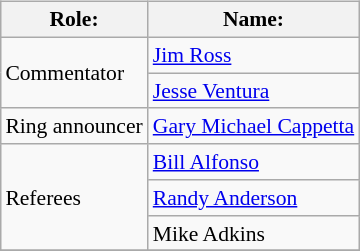<table class=wikitable style="font-size:90%; margin: 0.5em 0 0.5em 1em; float: right; clear: right;">
<tr>
<th>Role:</th>
<th>Name:</th>
</tr>
<tr>
<td rowspan=2>Commentator</td>
<td><a href='#'>Jim Ross</a></td>
</tr>
<tr>
<td><a href='#'>Jesse Ventura</a></td>
</tr>
<tr>
<td>Ring announcer</td>
<td><a href='#'>Gary Michael Cappetta</a></td>
</tr>
<tr>
<td rowspan=3=>Referees</td>
<td><a href='#'>Bill Alfonso</a></td>
</tr>
<tr>
<td><a href='#'>Randy Anderson</a></td>
</tr>
<tr>
<td>Mike Adkins</td>
</tr>
<tr>
</tr>
</table>
